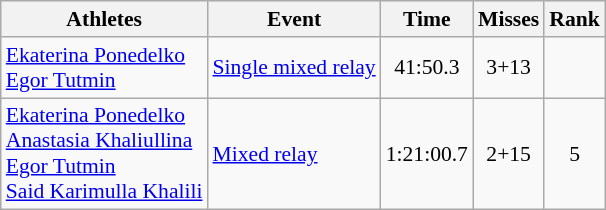<table class="wikitable" style="font-size:90%">
<tr>
<th>Athletes</th>
<th>Event</th>
<th>Time</th>
<th>Misses</th>
<th>Rank</th>
</tr>
<tr align=center>
<td align=left><a href='#'>Ekaterina Ponedelko</a><br><a href='#'>Egor Tutmin</a></td>
<td align=left><a href='#'>Single mixed relay</a></td>
<td>41:50.3</td>
<td>3+13</td>
<td></td>
</tr>
<tr align=center>
<td align=left><a href='#'>Ekaterina Ponedelko</a><br><a href='#'>Anastasia Khaliullina</a><br><a href='#'>Egor Tutmin</a><br><a href='#'>Said Karimulla Khalili</a></td>
<td align=left><a href='#'>Mixed relay</a></td>
<td>1:21:00.7</td>
<td>2+15</td>
<td>5</td>
</tr>
</table>
